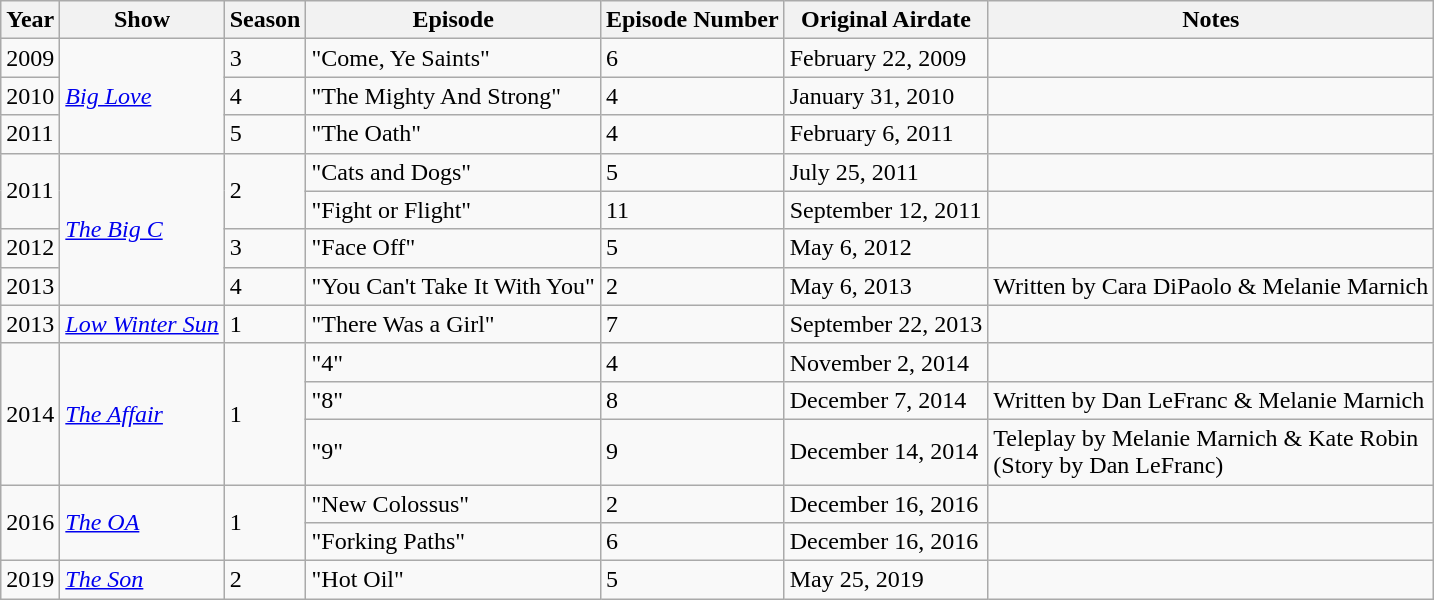<table class="wikitable">
<tr>
<th>Year</th>
<th>Show</th>
<th>Season</th>
<th>Episode</th>
<th>Episode Number</th>
<th>Original Airdate</th>
<th>Notes</th>
</tr>
<tr>
<td>2009</td>
<td rowspan="3"><em><a href='#'>Big Love</a></em></td>
<td>3</td>
<td>"Come, Ye Saints"</td>
<td>6</td>
<td>February 22, 2009</td>
<td></td>
</tr>
<tr>
<td>2010</td>
<td>4</td>
<td>"The Mighty And Strong"</td>
<td>4</td>
<td>January 31, 2010</td>
<td></td>
</tr>
<tr>
<td>2011</td>
<td>5</td>
<td>"The Oath"</td>
<td>4</td>
<td>February 6, 2011</td>
<td></td>
</tr>
<tr>
<td rowspan="2">2011</td>
<td rowspan="4"><em><a href='#'>The Big C</a></em></td>
<td rowspan="2">2</td>
<td>"Cats and Dogs"</td>
<td>5</td>
<td>July 25, 2011</td>
<td></td>
</tr>
<tr>
<td>"Fight or Flight"</td>
<td>11</td>
<td>September 12, 2011</td>
<td></td>
</tr>
<tr>
<td>2012</td>
<td>3</td>
<td>"Face Off"</td>
<td>5</td>
<td>May 6, 2012</td>
<td></td>
</tr>
<tr>
<td>2013</td>
<td>4</td>
<td>"You Can't Take It With You"</td>
<td>2</td>
<td>May 6, 2013</td>
<td>Written by Cara DiPaolo & Melanie Marnich</td>
</tr>
<tr>
<td>2013</td>
<td><em><a href='#'>Low Winter Sun</a></em></td>
<td>1</td>
<td>"There Was a Girl"</td>
<td>7</td>
<td>September 22, 2013</td>
<td></td>
</tr>
<tr>
<td rowspan="3">2014</td>
<td rowspan="3"><em><a href='#'>The Affair</a></em></td>
<td rowspan="3">1</td>
<td>"4"</td>
<td>4</td>
<td>November 2, 2014</td>
<td></td>
</tr>
<tr>
<td>"8"</td>
<td>8</td>
<td>December 7, 2014</td>
<td>Written by Dan LeFranc & Melanie Marnich</td>
</tr>
<tr>
<td>"9"</td>
<td>9</td>
<td>December 14, 2014</td>
<td>Teleplay by Melanie Marnich & Kate Robin<br>(Story by Dan LeFranc)</td>
</tr>
<tr>
<td rowspan="2">2016</td>
<td rowspan="2"><em><a href='#'>The OA</a></em></td>
<td rowspan="2">1</td>
<td>"New Colossus"</td>
<td>2</td>
<td>December 16, 2016</td>
<td></td>
</tr>
<tr>
<td>"Forking Paths"</td>
<td>6</td>
<td>December 16, 2016</td>
<td></td>
</tr>
<tr>
<td>2019</td>
<td><em><a href='#'>The Son</a></em></td>
<td>2</td>
<td>"Hot Oil"</td>
<td>5</td>
<td>May 25, 2019</td>
<td></td>
</tr>
</table>
